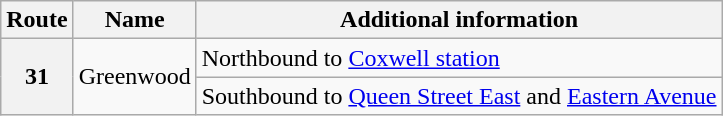<table class="wikitable">
<tr>
<th>Route</th>
<th>Name</th>
<th>Additional information</th>
</tr>
<tr>
<th rowspan="2">31</th>
<td rowspan="2">Greenwood</td>
<td>Northbound to <a href='#'>Coxwell station</a></td>
</tr>
<tr>
<td>Southbound to <a href='#'>Queen Street East</a> and <a href='#'>Eastern Avenue</a></td>
</tr>
</table>
